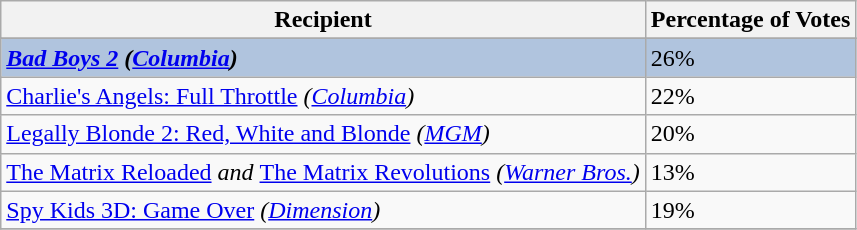<table class="wikitable sortable plainrowheaders" align="centre">
<tr>
<th>Recipient</th>
<th>Percentage of Votes</th>
</tr>
<tr>
</tr>
<tr style="background:#B0C4DE;">
<td><strong><em><a href='#'>Bad Boys 2</a><em> (<a href='#'>Columbia</a>)<strong></td>
<td></strong>26%<strong></td>
</tr>
<tr>
<td></em><a href='#'>Charlie's Angels: Full Throttle</a><em> (<a href='#'>Columbia</a>)</td>
<td>22%</td>
</tr>
<tr>
<td></em><a href='#'>Legally Blonde 2: Red, White and Blonde</a><em> (<a href='#'>MGM</a>)</td>
<td>20%</td>
</tr>
<tr>
<td></em><a href='#'>The Matrix Reloaded</a><em> and </em><a href='#'>The Matrix Revolutions</a><em> (<a href='#'>Warner Bros.</a>)</td>
<td>13%</td>
</tr>
<tr>
<td></em><a href='#'>Spy Kids 3D: Game Over</a><em> (<a href='#'>Dimension</a>)</td>
<td>19%</td>
</tr>
<tr>
</tr>
</table>
